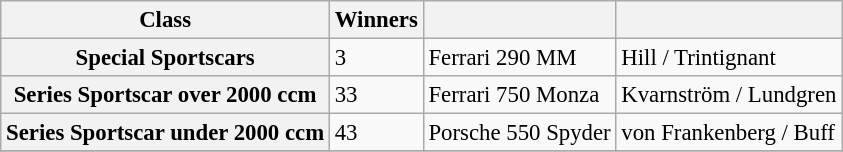<table class="wikitable" style="font-size: 95%">
<tr>
<th>Class</th>
<th>Winners</th>
<th></th>
<th></th>
</tr>
<tr>
<th>Special Sportscars</th>
<td>3</td>
<td>Ferrari 290 MM</td>
<td>Hill / Trintignant</td>
</tr>
<tr>
<th>Series Sportscar over 2000 ccm</th>
<td>33</td>
<td>Ferrari 750 Monza</td>
<td>Kvarnström / Lundgren</td>
</tr>
<tr>
<th>Series Sportscar under 2000 ccm</th>
<td>43</td>
<td>Porsche 550 Spyder</td>
<td>von Frankenberg / Buff</td>
</tr>
<tr>
</tr>
</table>
